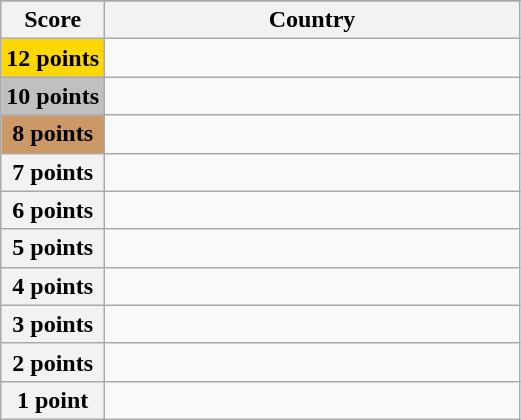<table class="wikitable">
<tr>
</tr>
<tr>
<th scope="col" width="20%">Score</th>
<th scope="col">Country</th>
</tr>
<tr>
<th scope="row" style="background:gold">12 points</th>
<td></td>
</tr>
<tr>
<th scope="row" style="background:silver">10 points</th>
<td></td>
</tr>
<tr>
<th scope="row" style="background:#CC9966">8 points</th>
<td></td>
</tr>
<tr>
<th scope="row">7 points</th>
<td></td>
</tr>
<tr>
<th scope="row">6 points</th>
<td></td>
</tr>
<tr>
<th scope="row">5 points</th>
<td></td>
</tr>
<tr>
<th scope="row">4 points</th>
<td></td>
</tr>
<tr>
<th scope="row">3 points</th>
<td></td>
</tr>
<tr>
<th scope="row">2 points</th>
<td></td>
</tr>
<tr>
<th scope="row">1 point</th>
<td></td>
</tr>
</table>
